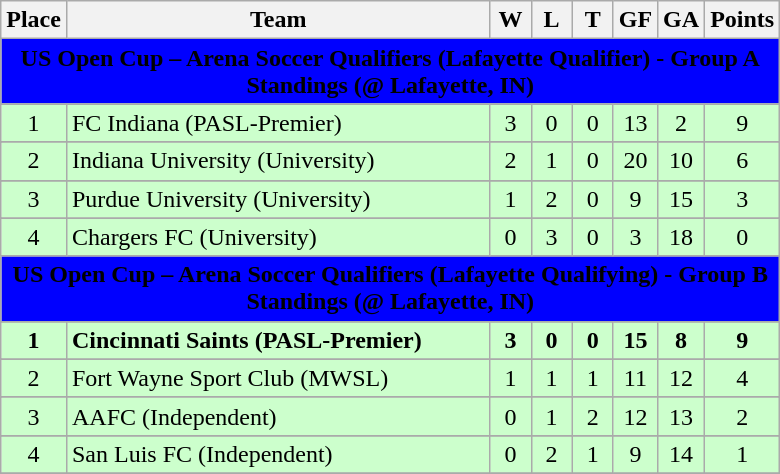<table class="wikitable" style="text-align: center;">
<tr>
<th width="25">Place</th>
<th width="275">Team</th>
<th width="20">W</th>
<th width="20">L</th>
<th width="20">T</th>
<th width="20">GF</th>
<th width="20">GA</th>
<th width="25">Points</th>
</tr>
<tr>
<th style="background:blue;" colspan="9"><span>US Open Cup – Arena Soccer Qualifiers (Lafayette Qualifier) - Group A Standings (@ Lafayette, IN)</span></th>
</tr>
<tr>
</tr>
<tr style="background:#cfc;">
<td>1</td>
<td align=left>FC Indiana (PASL-Premier)</td>
<td>3</td>
<td>0</td>
<td>0</td>
<td>13</td>
<td>2</td>
<td>9</td>
</tr>
<tr>
</tr>
<tr style="background:#cfc;">
<td>2</td>
<td align=left>Indiana University (University)</td>
<td>2</td>
<td>1</td>
<td>0</td>
<td>20</td>
<td>10</td>
<td>6</td>
</tr>
<tr>
</tr>
<tr style="background:#cfc;">
<td>3</td>
<td align=left>Purdue University (University)</td>
<td>1</td>
<td>2</td>
<td>0</td>
<td>9</td>
<td>15</td>
<td>3</td>
</tr>
<tr>
</tr>
<tr style="background:#cfc;">
<td>4</td>
<td align=left>Chargers FC (University)</td>
<td>0</td>
<td>3</td>
<td>0</td>
<td>3</td>
<td>18</td>
<td>0</td>
</tr>
<tr>
<th style="background:blue;" colspan="9"><span>US Open Cup – Arena Soccer Qualifiers (Lafayette Qualifying) - Group B Standings (@ Lafayette, IN)</span></th>
</tr>
<tr>
</tr>
<tr style="background:#cfc;">
<td><strong>1</strong></td>
<td align=left><strong>Cincinnati Saints (PASL-Premier)</strong></td>
<td><strong>3</strong></td>
<td><strong>0</strong></td>
<td><strong>0</strong></td>
<td><strong>15</strong></td>
<td><strong>8</strong></td>
<td><strong>9</strong></td>
</tr>
<tr>
</tr>
<tr style="background:#cfc;">
<td>2</td>
<td align=left>Fort Wayne Sport Club (MWSL)</td>
<td>1</td>
<td>1</td>
<td>1</td>
<td>11</td>
<td>12</td>
<td>4</td>
</tr>
<tr>
</tr>
<tr style="background:#cfc;">
<td>3</td>
<td align=left>AAFC (Independent)</td>
<td>0</td>
<td>1</td>
<td>2</td>
<td>12</td>
<td>13</td>
<td>2</td>
</tr>
<tr>
</tr>
<tr style="background:#cfc;">
<td>4</td>
<td align=left>San Luis FC (Independent)</td>
<td>0</td>
<td>2</td>
<td>1</td>
<td>9</td>
<td>14</td>
<td>1</td>
</tr>
<tr>
</tr>
</table>
